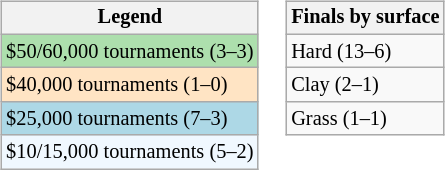<table>
<tr valign=top>
<td><br><table class=wikitable style="font-size:85%">
<tr>
<th>Legend</th>
</tr>
<tr style="background:#addfad;">
<td>$50/60,000 tournaments (3–3)</td>
</tr>
<tr style="background:#ffe4c4;">
<td>$40,000 tournaments (1–0)</td>
</tr>
<tr style="background:lightblue;">
<td>$25,000 tournaments (7–3)</td>
</tr>
<tr style="background:#f0f8ff;">
<td>$10/15,000 tournaments (5–2)</td>
</tr>
</table>
</td>
<td><br><table class=wikitable style="font-size:85%">
<tr>
<th>Finals by surface</th>
</tr>
<tr>
<td>Hard (13–6)</td>
</tr>
<tr>
<td>Clay (2–1)</td>
</tr>
<tr>
<td>Grass (1–1)</td>
</tr>
</table>
</td>
</tr>
</table>
